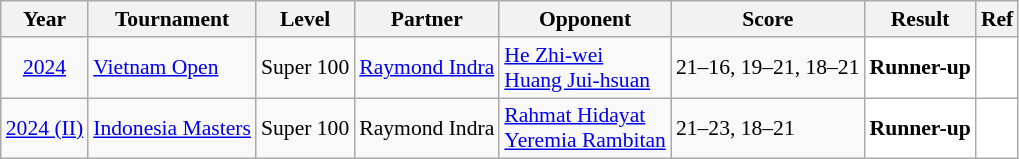<table class="sortable wikitable" style="font-size: 90%;">
<tr>
<th>Year</th>
<th>Tournament</th>
<th>Level</th>
<th>Partner</th>
<th>Opponent</th>
<th>Score</th>
<th>Result</th>
<th>Ref</th>
</tr>
<tr>
<td align="center"><a href='#'>2024</a></td>
<td align="left"><a href='#'>Vietnam Open</a></td>
<td align="left">Super 100</td>
<td align="left"> <a href='#'>Raymond Indra</a></td>
<td align="left"> <a href='#'>He Zhi-wei</a> <br> <a href='#'>Huang Jui-hsuan</a></td>
<td align="left">21–16, 19–21, 18–21</td>
<td style="text-align:left; background:white"> <strong>Runner-up</strong></td>
<td style="text-align:center; background:white"></td>
</tr>
<tr>
<td align="center"><a href='#'>2024 (II)</a></td>
<td align="left"><a href='#'>Indonesia Masters</a></td>
<td align="left">Super 100</td>
<td align="left"> Raymond Indra</td>
<td align="left"> <a href='#'>Rahmat Hidayat</a><br> <a href='#'>Yeremia Rambitan</a></td>
<td align="left">21–23, 18–21</td>
<td style="text-align:left; background:white"> <strong>Runner-up</strong></td>
<td style="text-align:center; background:white"></td>
</tr>
</table>
